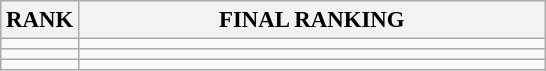<table class="wikitable" style="font-size:95%;">
<tr>
<th>RANK</th>
<th align="left" style="width: 20em">FINAL RANKING</th>
</tr>
<tr>
<td align="center"></td>
<td></td>
</tr>
<tr>
<td align="center"></td>
<td></td>
</tr>
<tr>
<td align="center"></td>
<td></td>
</tr>
</table>
